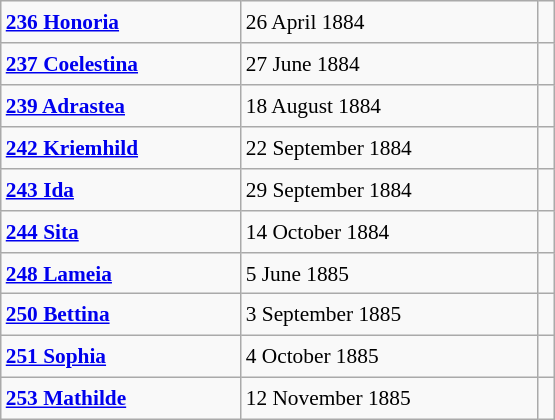<table class="wikitable" style="font-size: 89%; float: left; width: 26em; margin-right: 1em; height: 280px">
<tr>
<td><strong><a href='#'>236 Honoria</a></strong></td>
<td>26 April 1884</td>
<td></td>
</tr>
<tr>
<td><strong><a href='#'>237 Coelestina</a></strong></td>
<td>27 June 1884</td>
<td></td>
</tr>
<tr>
<td><strong><a href='#'>239 Adrastea</a></strong></td>
<td>18 August 1884</td>
<td></td>
</tr>
<tr>
<td><strong><a href='#'>242 Kriemhild</a></strong></td>
<td>22 September 1884</td>
<td></td>
</tr>
<tr>
<td><strong><a href='#'>243 Ida</a></strong></td>
<td>29 September 1884</td>
<td></td>
</tr>
<tr>
<td><strong><a href='#'>244 Sita</a></strong></td>
<td>14 October 1884</td>
<td></td>
</tr>
<tr>
<td><strong><a href='#'>248 Lameia</a></strong></td>
<td>5 June 1885</td>
<td></td>
</tr>
<tr>
<td><strong><a href='#'>250 Bettina</a></strong></td>
<td>3 September 1885</td>
<td></td>
</tr>
<tr>
<td><strong><a href='#'>251 Sophia</a></strong></td>
<td>4 October 1885</td>
<td></td>
</tr>
<tr>
<td><strong><a href='#'>253 Mathilde</a></strong></td>
<td>12 November 1885</td>
<td></td>
</tr>
</table>
